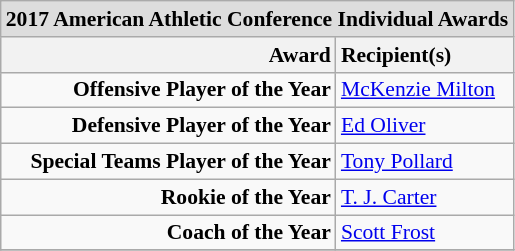<table class="wikitable" style="white-space:nowrap; font-size:90%;">
<tr>
<td colspan="7" style="text-align:center; background:#ddd;"><strong>2017 American Athletic Conference Individual Awards</strong></td>
</tr>
<tr>
<th style="text-align:right;">Award</th>
<th style="text-align:left;">Recipient(s)</th>
</tr>
<tr>
<td style="text-align:right;"><strong>Offensive Player of the Year</strong></td>
<td style="text-align:left;"><a href='#'>McKenzie Milton</a></td>
</tr>
<tr>
<td style="text-align:right;"><strong>Defensive Player of the Year</strong></td>
<td style="text-align:left;"><a href='#'>Ed Oliver</a></td>
</tr>
<tr>
<td style="text-align:right;"><strong>Special Teams Player of the Year</strong></td>
<td style="text-align:left;"><a href='#'>Tony Pollard</a></td>
</tr>
<tr>
<td style="text-align:right;"><strong>Rookie of the Year</strong></td>
<td style="text-align:left;"><a href='#'>T. J. Carter</a></td>
</tr>
<tr>
<td style="text-align:right;"><strong>Coach of the Year</strong></td>
<td style="text-align:left;"><a href='#'>Scott Frost</a></td>
</tr>
<tr>
</tr>
</table>
